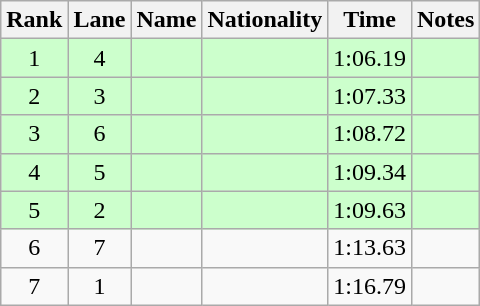<table class="wikitable sortable" style="text-align:center">
<tr>
<th>Rank</th>
<th>Lane</th>
<th>Name</th>
<th>Nationality</th>
<th>Time</th>
<th>Notes</th>
</tr>
<tr bgcolor=ccffcc>
<td>1</td>
<td>4</td>
<td align=left></td>
<td align=left></td>
<td>1:06.19</td>
<td><strong></strong></td>
</tr>
<tr bgcolor=ccffcc>
<td>2</td>
<td>3</td>
<td align=left></td>
<td align=left></td>
<td>1:07.33</td>
<td><strong></strong></td>
</tr>
<tr bgcolor=ccffcc>
<td>3</td>
<td>6</td>
<td align=left></td>
<td align=left></td>
<td>1:08.72</td>
<td><strong></strong></td>
</tr>
<tr bgcolor=ccffcc>
<td>4</td>
<td>5</td>
<td align=left></td>
<td align=left></td>
<td>1:09.34</td>
<td><strong></strong></td>
</tr>
<tr bgcolor=ccffcc>
<td>5</td>
<td>2</td>
<td align=left></td>
<td align=left></td>
<td>1:09.63</td>
<td><strong></strong></td>
</tr>
<tr>
<td>6</td>
<td>7</td>
<td align=left></td>
<td align=left></td>
<td>1:13.63</td>
<td></td>
</tr>
<tr>
<td>7</td>
<td>1</td>
<td align=left></td>
<td align=left></td>
<td>1:16.79</td>
<td></td>
</tr>
</table>
